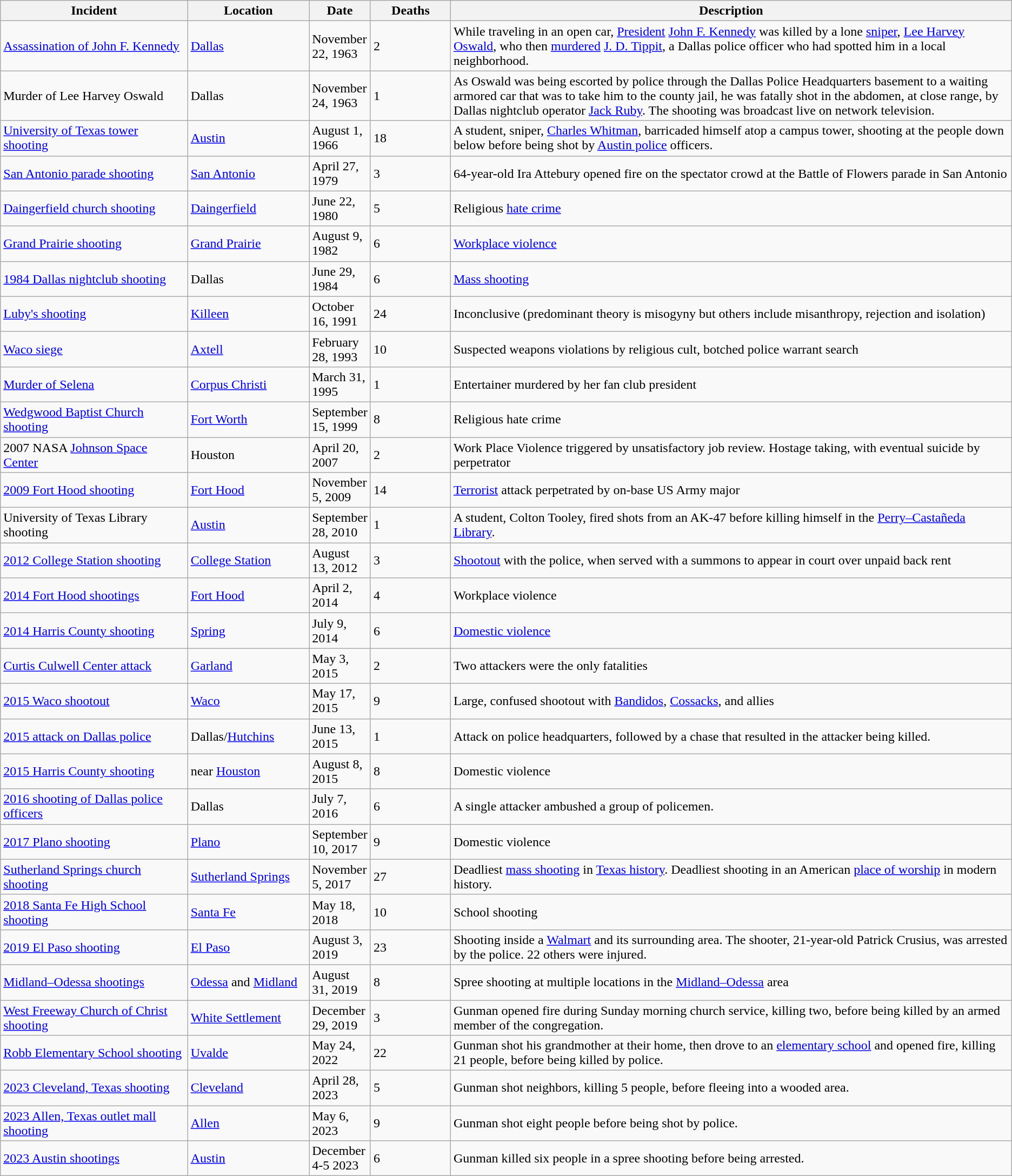<table class="wikitable sortable">
<tr>
<th width="250">Incident</th>
<th width="150">Location</th>
<th width="50">Date</th>
<th width="100">Deaths</th>
<th width="800">Description</th>
</tr>
<tr>
<td><a href='#'>Assassination of John F. Kennedy</a></td>
<td><a href='#'>Dallas</a></td>
<td>November 22, 1963</td>
<td>2</td>
<td>While traveling in an open car, <a href='#'>President</a> <a href='#'>John F. Kennedy</a> was killed by a lone <a href='#'>sniper</a>, <a href='#'>Lee Harvey Oswald</a>, who then <a href='#'>murdered</a> <a href='#'>J. D. Tippit</a>, a Dallas police officer who had spotted him in a local neighborhood.</td>
</tr>
<tr>
<td>Murder of Lee Harvey Oswald</td>
<td>Dallas</td>
<td>November 24, 1963</td>
<td>1</td>
<td>As Oswald was being escorted by police through the Dallas Police Headquarters basement to a waiting armored car that was to take him to the county jail, he was fatally shot in the abdomen, at close range, by Dallas nightclub operator <a href='#'>Jack Ruby</a>. The shooting was broadcast live on network television.</td>
</tr>
<tr>
<td><a href='#'>University of Texas tower shooting</a></td>
<td><a href='#'>Austin</a></td>
<td>August 1, 1966</td>
<td>18</td>
<td>A student, sniper, <a href='#'>Charles Whitman</a>, barricaded himself atop a campus tower, shooting at the people down below before being shot by <a href='#'>Austin police</a> officers.</td>
</tr>
<tr>
<td><a href='#'>San Antonio parade shooting</a></td>
<td><a href='#'>San Antonio</a></td>
<td>April 27, 1979</td>
<td>3</td>
<td>64-year-old Ira Attebury opened fire on the spectator crowd at the Battle of Flowers parade in San Antonio</td>
</tr>
<tr>
<td><a href='#'>Daingerfield church shooting</a></td>
<td><a href='#'>Daingerfield</a></td>
<td>June 22, 1980</td>
<td>5</td>
<td>Religious <a href='#'>hate crime</a></td>
</tr>
<tr>
<td><a href='#'>Grand Prairie shooting</a></td>
<td><a href='#'>Grand Prairie</a></td>
<td>August 9, 1982</td>
<td>6</td>
<td><a href='#'>Workplace violence</a></td>
</tr>
<tr>
<td><a href='#'>1984 Dallas nightclub shooting</a></td>
<td>Dallas</td>
<td>June 29, 1984</td>
<td>6</td>
<td><a href='#'>Mass shooting</a></td>
</tr>
<tr>
<td><a href='#'>Luby's shooting</a></td>
<td><a href='#'>Killeen</a></td>
<td>October 16, 1991</td>
<td>24</td>
<td>Inconclusive (predominant theory is misogyny but others include misanthropy, rejection and isolation)</td>
</tr>
<tr>
<td><a href='#'>Waco siege</a></td>
<td><a href='#'>Axtell</a></td>
<td>February 28, 1993</td>
<td>10</td>
<td>Suspected weapons violations by religious cult, botched police warrant search</td>
</tr>
<tr>
<td><a href='#'>Murder of Selena</a></td>
<td><a href='#'>Corpus Christi</a></td>
<td>March 31, 1995</td>
<td>1</td>
<td>Entertainer murdered by her fan club president</td>
</tr>
<tr>
<td><a href='#'>Wedgwood Baptist Church shooting</a></td>
<td><a href='#'>Fort Worth</a></td>
<td>September 15, 1999</td>
<td>8</td>
<td>Religious hate crime</td>
</tr>
<tr>
<td>2007 NASA <a href='#'>Johnson Space Center</a></td>
<td>Houston</td>
<td>April 20, 2007</td>
<td>2</td>
<td>Work Place Violence triggered by unsatisfactory job review. Hostage taking, with eventual suicide by perpetrator</td>
</tr>
<tr>
<td><a href='#'>2009 Fort Hood shooting</a></td>
<td><a href='#'>Fort Hood</a></td>
<td>November 5, 2009</td>
<td>14</td>
<td><a href='#'>Terrorist</a> attack perpetrated by on-base US Army major</td>
</tr>
<tr>
<td>University of Texas Library shooting</td>
<td><a href='#'>Austin</a></td>
<td>September 28, 2010</td>
<td>1</td>
<td>A student, Colton Tooley, fired shots from an AK-47 before killing himself in the <a href='#'>Perry–Castañeda Library</a>.</td>
</tr>
<tr>
<td><a href='#'>2012 College Station shooting</a></td>
<td><a href='#'>College Station</a></td>
<td>August 13, 2012</td>
<td>3</td>
<td><a href='#'>Shootout</a> with the police, when served with a summons to appear in court over unpaid back rent</td>
</tr>
<tr>
<td><a href='#'>2014 Fort Hood shootings</a></td>
<td><a href='#'>Fort Hood</a></td>
<td>April 2, 2014</td>
<td>4</td>
<td>Workplace violence</td>
</tr>
<tr>
<td><a href='#'>2014 Harris County shooting</a></td>
<td><a href='#'>Spring</a></td>
<td>July 9, 2014</td>
<td>6</td>
<td><a href='#'>Domestic violence</a></td>
</tr>
<tr>
<td><a href='#'>Curtis Culwell Center attack</a></td>
<td><a href='#'>Garland</a></td>
<td>May 3, 2015</td>
<td>2</td>
<td>Two attackers were the only fatalities</td>
</tr>
<tr>
<td><a href='#'>2015 Waco shootout</a></td>
<td><a href='#'>Waco</a></td>
<td>May 17, 2015</td>
<td>9</td>
<td>Large, confused shootout with <a href='#'>Bandidos</a>, <a href='#'>Cossacks</a>, and allies</td>
</tr>
<tr>
<td><a href='#'>2015 attack on Dallas police</a></td>
<td>Dallas/<a href='#'>Hutchins</a></td>
<td>June 13, 2015</td>
<td>1</td>
<td>Attack on police headquarters, followed by a chase that resulted in the attacker being killed.</td>
</tr>
<tr>
<td><a href='#'>2015 Harris County shooting</a></td>
<td>near <a href='#'>Houston</a></td>
<td>August 8, 2015</td>
<td>8</td>
<td>Domestic violence</td>
</tr>
<tr>
<td><a href='#'>2016 shooting of Dallas police officers</a></td>
<td>Dallas</td>
<td>July 7, 2016</td>
<td>6</td>
<td>A single attacker ambushed a group of policemen.</td>
</tr>
<tr>
<td><a href='#'>2017 Plano shooting</a></td>
<td><a href='#'>Plano</a></td>
<td>September 10, 2017</td>
<td>9</td>
<td>Domestic violence</td>
</tr>
<tr>
<td><a href='#'>Sutherland Springs church shooting</a></td>
<td><a href='#'>Sutherland Springs</a></td>
<td>November 5, 2017</td>
<td>27</td>
<td>Deadliest <a href='#'>mass shooting</a> in <a href='#'>Texas history</a>. Deadliest shooting in an American <a href='#'>place of worship</a> in modern history.</td>
</tr>
<tr>
<td><a href='#'>2018 Santa Fe High School shooting</a></td>
<td><a href='#'>Santa Fe</a></td>
<td>May 18, 2018</td>
<td>10</td>
<td>School shooting</td>
</tr>
<tr>
<td><a href='#'>2019 El Paso shooting</a></td>
<td><a href='#'>El Paso</a></td>
<td>August 3, 2019</td>
<td>23</td>
<td>Shooting inside a <a href='#'>Walmart</a> and its surrounding area. The shooter, 21-year-old Patrick Crusius, was arrested by the police. 22 others were injured.</td>
</tr>
<tr>
<td><a href='#'>Midland–Odessa shootings</a></td>
<td><a href='#'>Odessa</a> and <a href='#'>Midland</a></td>
<td>August 31, 2019</td>
<td>8</td>
<td>Spree shooting at multiple locations in the <a href='#'>Midland–Odessa</a> area</td>
</tr>
<tr>
<td><a href='#'>West Freeway Church of Christ shooting</a></td>
<td><a href='#'>White Settlement</a></td>
<td>December 29, 2019</td>
<td>3</td>
<td>Gunman opened fire during Sunday morning church service, killing two, before being killed by an armed member of the congregation.</td>
</tr>
<tr>
<td><a href='#'>Robb Elementary School shooting</a></td>
<td><a href='#'>Uvalde</a></td>
<td>May 24, 2022</td>
<td>22</td>
<td>Gunman shot his grandmother at their home, then drove to an <a href='#'>elementary school</a> and opened fire, killing 21 people, before being killed by police.</td>
</tr>
<tr>
<td><a href='#'>2023 Cleveland, Texas shooting</a></td>
<td><a href='#'>Cleveland</a></td>
<td>April 28, 2023</td>
<td>5</td>
<td>Gunman shot neighbors, killing 5 people, before fleeing into a wooded area.</td>
</tr>
<tr>
<td><a href='#'>2023 Allen, Texas outlet mall shooting</a></td>
<td><a href='#'>Allen</a></td>
<td>May 6, 2023</td>
<td>9</td>
<td>Gunman shot eight people before being shot by police.</td>
</tr>
<tr>
<td><a href='#'>2023 Austin shootings</a></td>
<td><a href='#'>Austin</a></td>
<td>December 4-5 2023</td>
<td>6</td>
<td>Gunman killed six people in a spree shooting before being arrested.</td>
</tr>
</table>
